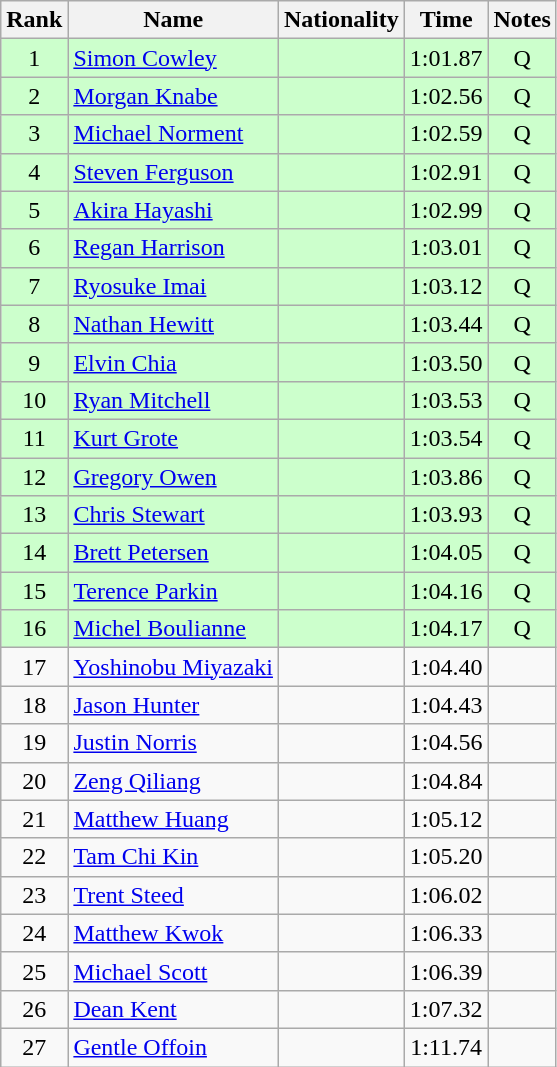<table class="wikitable sortable" style="text-align:center">
<tr>
<th>Rank</th>
<th>Name</th>
<th>Nationality</th>
<th>Time</th>
<th>Notes</th>
</tr>
<tr bgcolor=ccffcc>
<td>1</td>
<td align=left><a href='#'>Simon Cowley</a></td>
<td align=left></td>
<td>1:01.87</td>
<td>Q</td>
</tr>
<tr bgcolor=ccffcc>
<td>2</td>
<td align=left><a href='#'>Morgan Knabe</a></td>
<td align=left></td>
<td>1:02.56</td>
<td>Q</td>
</tr>
<tr bgcolor=ccffcc>
<td>3</td>
<td align=left><a href='#'>Michael Norment</a></td>
<td align=left></td>
<td>1:02.59</td>
<td>Q</td>
</tr>
<tr bgcolor=ccffcc>
<td>4</td>
<td align=left><a href='#'>Steven Ferguson</a></td>
<td align=left></td>
<td>1:02.91</td>
<td>Q</td>
</tr>
<tr bgcolor=ccffcc>
<td>5</td>
<td align=left><a href='#'>Akira Hayashi</a></td>
<td align=left></td>
<td>1:02.99</td>
<td>Q</td>
</tr>
<tr bgcolor=ccffcc>
<td>6</td>
<td align=left><a href='#'>Regan Harrison</a></td>
<td align=left></td>
<td>1:03.01</td>
<td>Q</td>
</tr>
<tr bgcolor=ccffcc>
<td>7</td>
<td align=left><a href='#'>Ryosuke Imai</a></td>
<td align=left></td>
<td>1:03.12</td>
<td>Q</td>
</tr>
<tr bgcolor=ccffcc>
<td>8</td>
<td align=left><a href='#'>Nathan Hewitt</a></td>
<td align=left></td>
<td>1:03.44</td>
<td>Q</td>
</tr>
<tr bgcolor=ccffcc>
<td>9</td>
<td align=left><a href='#'>Elvin Chia</a></td>
<td align=left></td>
<td>1:03.50</td>
<td>Q</td>
</tr>
<tr bgcolor=ccffcc>
<td>10</td>
<td align=left><a href='#'>Ryan Mitchell</a></td>
<td align=left></td>
<td>1:03.53</td>
<td>Q</td>
</tr>
<tr bgcolor=ccffcc>
<td>11</td>
<td align=left><a href='#'>Kurt Grote</a></td>
<td align=left></td>
<td>1:03.54</td>
<td>Q</td>
</tr>
<tr bgcolor=ccffcc>
<td>12</td>
<td align=left><a href='#'>Gregory Owen</a></td>
<td align=left></td>
<td>1:03.86</td>
<td>Q</td>
</tr>
<tr bgcolor=ccffcc>
<td>13</td>
<td align=left><a href='#'>Chris Stewart</a></td>
<td align=left></td>
<td>1:03.93</td>
<td>Q</td>
</tr>
<tr bgcolor=ccffcc>
<td>14</td>
<td align=left><a href='#'>Brett Petersen</a></td>
<td align=left></td>
<td>1:04.05</td>
<td>Q</td>
</tr>
<tr bgcolor=ccffcc>
<td>15</td>
<td align=left><a href='#'>Terence Parkin</a></td>
<td align=left></td>
<td>1:04.16</td>
<td>Q</td>
</tr>
<tr bgcolor=ccffcc>
<td>16</td>
<td align=left><a href='#'>Michel Boulianne</a></td>
<td align=left></td>
<td>1:04.17</td>
<td>Q</td>
</tr>
<tr>
<td>17</td>
<td align=left><a href='#'>Yoshinobu Miyazaki</a></td>
<td align=left></td>
<td>1:04.40</td>
<td></td>
</tr>
<tr>
<td>18</td>
<td align=left><a href='#'>Jason Hunter</a></td>
<td align=left></td>
<td>1:04.43</td>
<td></td>
</tr>
<tr>
<td>19</td>
<td align=left><a href='#'>Justin Norris</a></td>
<td align=left></td>
<td>1:04.56</td>
<td></td>
</tr>
<tr>
<td>20</td>
<td align=left><a href='#'>Zeng Qiliang</a></td>
<td align=left></td>
<td>1:04.84</td>
<td></td>
</tr>
<tr>
<td>21</td>
<td align=left><a href='#'>Matthew Huang</a></td>
<td align=left></td>
<td>1:05.12</td>
<td></td>
</tr>
<tr>
<td>22</td>
<td align=left><a href='#'>Tam Chi Kin</a></td>
<td align=left></td>
<td>1:05.20</td>
<td></td>
</tr>
<tr>
<td>23</td>
<td align=left><a href='#'>Trent Steed</a></td>
<td align=left></td>
<td>1:06.02</td>
<td></td>
</tr>
<tr>
<td>24</td>
<td align=left><a href='#'>Matthew Kwok</a></td>
<td align=left></td>
<td>1:06.33</td>
<td></td>
</tr>
<tr>
<td>25</td>
<td align=left><a href='#'>Michael Scott</a></td>
<td align=left></td>
<td>1:06.39</td>
<td></td>
</tr>
<tr>
<td>26</td>
<td align=left><a href='#'>Dean Kent</a></td>
<td align=left></td>
<td>1:07.32</td>
<td></td>
</tr>
<tr>
<td>27</td>
<td align=left><a href='#'>Gentle Offoin</a></td>
<td align=left></td>
<td>1:11.74</td>
<td></td>
</tr>
</table>
